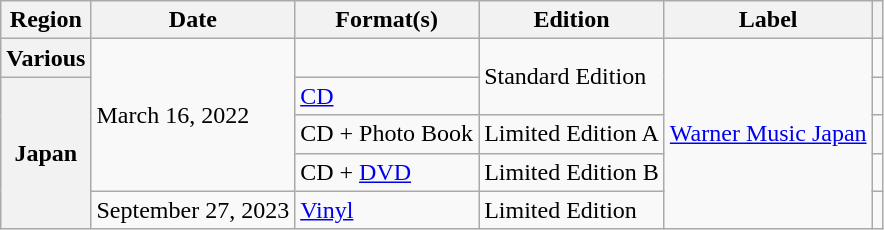<table class="wikitable plainrowheaders" border="1">
<tr>
<th>Region</th>
<th>Date</th>
<th>Format(s)</th>
<th>Edition</th>
<th>Label</th>
<th></th>
</tr>
<tr>
<th scope="row">Various</th>
<td rowspan="4">March 16, 2022</td>
<td></td>
<td rowspan="2">Standard Edition</td>
<td rowspan="5"><a href='#'>Warner Music Japan</a></td>
<td style="text-align:center;"></td>
</tr>
<tr>
<th scope="row" rowspan="4">Japan</th>
<td><a href='#'>CD</a></td>
<td style="text-align:center;"></td>
</tr>
<tr>
<td>CD + Photo Book</td>
<td>Limited Edition A</td>
<td style="text-align:center;"></td>
</tr>
<tr>
<td>CD + <a href='#'>DVD</a></td>
<td>Limited Edition B</td>
<td style="text-align:center;"></td>
</tr>
<tr>
<td>September 27, 2023</td>
<td><a href='#'>Vinyl</a></td>
<td>Limited Edition</td>
<td style="text-align:center;"></td>
</tr>
</table>
